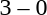<table style="text-align:center">
<tr>
<th width=200></th>
<th width=100></th>
<th width=200></th>
</tr>
<tr>
<td align=right><strong></strong></td>
<td>3 – 0</td>
<td align=left></td>
</tr>
</table>
